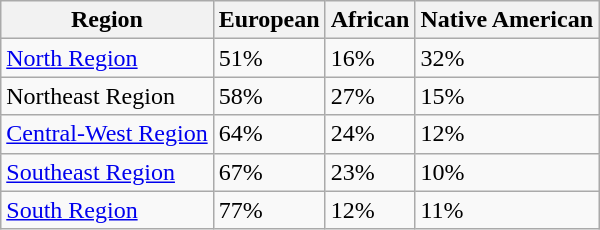<table class="wikitable">
<tr>
<th><strong>Region</strong></th>
<th><strong>European</strong></th>
<th><strong>African</strong></th>
<th><strong>Native American</strong></th>
</tr>
<tr>
<td><a href='#'>North Region</a></td>
<td>51%</td>
<td>16%</td>
<td>32%</td>
</tr>
<tr>
<td>Northeast Region</td>
<td>58%</td>
<td>27%</td>
<td>15%</td>
</tr>
<tr>
<td><a href='#'>Central-West Region</a></td>
<td>64%</td>
<td>24%</td>
<td>12%</td>
</tr>
<tr>
<td><a href='#'>Southeast Region</a></td>
<td>67%</td>
<td>23%</td>
<td>10%</td>
</tr>
<tr>
<td><a href='#'>South Region</a></td>
<td>77%</td>
<td>12%</td>
<td>11%</td>
</tr>
</table>
